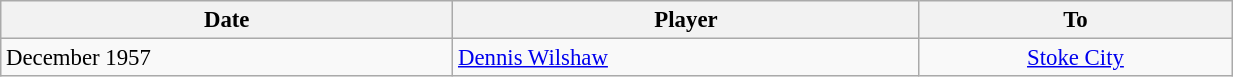<table class="wikitable" style="text-align:center; font-size:95%;width:65%; text-align:left">
<tr>
<th><strong>Date</strong></th>
<th><strong>Player</strong></th>
<th><strong>To</strong></th>
</tr>
<tr --->
<td>December 1957</td>
<td> <a href='#'>Dennis Wilshaw</a></td>
<td align="center"><a href='#'>Stoke City</a></td>
</tr>
</table>
